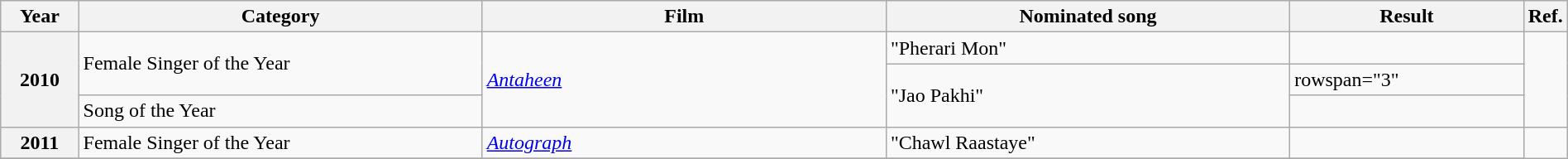<table class="wikitable plainrowheaders" width="100%" textcolor:#000;">
<tr>
<th scope="col" width=5%><strong>Year</strong></th>
<th scope="col" width=26%><strong>Category</strong></th>
<th scope="col" width=26%><strong>Film</strong></th>
<th scope="col" width=26%><strong>Nominated song</strong></th>
<th scope="col" width=15%><strong>Result</strong></th>
<th scope="col" width=2%><strong>Ref.</strong></th>
</tr>
<tr>
<th scope="row"  rowspan="3">2010</th>
<td rowspan="2">Female Singer of the Year</td>
<td rowspan="3"><em><a href='#'>Antaheen</a></em></td>
<td>"Pherari Mon"</td>
<td></td>
<td rowspan="3"></td>
</tr>
<tr>
<td rowspan="2">"Jao Pakhi"</td>
<td>rowspan="3"  </td>
</tr>
<tr>
<td>Song of the Year</td>
</tr>
<tr>
<th scope="row">2011</th>
<td>Female Singer of the Year</td>
<td><em><a href='#'>Autograph</a></em></td>
<td>"Chawl Raastaye"</td>
<td></td>
</tr>
<tr>
</tr>
</table>
